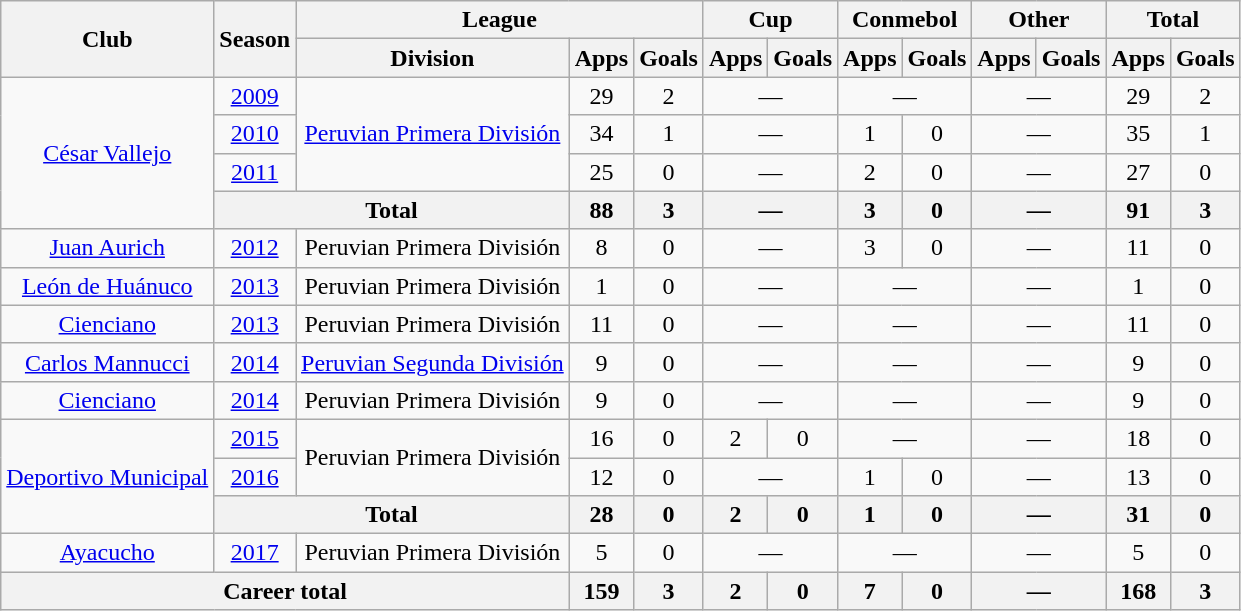<table class="wikitable" style="text-align:center">
<tr>
<th rowspan="2">Club</th>
<th rowspan="2">Season</th>
<th colspan="3">League</th>
<th colspan="2">Cup</th>
<th colspan="2">Conmebol</th>
<th colspan="2">Other</th>
<th colspan="2">Total</th>
</tr>
<tr>
<th>Division</th>
<th>Apps</th>
<th>Goals</th>
<th>Apps</th>
<th>Goals</th>
<th>Apps</th>
<th>Goals</th>
<th>Apps</th>
<th>Goals</th>
<th>Apps</th>
<th>Goals</th>
</tr>
<tr>
<td rowspan="4"><a href='#'>César Vallejo</a></td>
<td><a href='#'>2009</a></td>
<td rowspan="3"><a href='#'>Peruvian Primera División</a></td>
<td>29</td>
<td>2</td>
<td colspan="2">—</td>
<td colspan="2">—</td>
<td colspan="2">—</td>
<td>29</td>
<td>2</td>
</tr>
<tr>
<td><a href='#'>2010</a></td>
<td>34</td>
<td>1</td>
<td colspan="2">—</td>
<td>1</td>
<td>0</td>
<td colspan="2">—</td>
<td>35</td>
<td>1</td>
</tr>
<tr>
<td><a href='#'>2011</a></td>
<td>25</td>
<td>0</td>
<td colspan="2">—</td>
<td>2</td>
<td>0</td>
<td colspan="2">—</td>
<td>27</td>
<td>0</td>
</tr>
<tr>
<th colspan="2">Total</th>
<th>88</th>
<th>3</th>
<th colspan="2">—</th>
<th>3</th>
<th>0</th>
<th colspan="2">—</th>
<th>91</th>
<th>3</th>
</tr>
<tr>
<td><a href='#'>Juan Aurich</a></td>
<td><a href='#'>2012</a></td>
<td>Peruvian Primera División</td>
<td>8</td>
<td>0</td>
<td colspan="2">—</td>
<td>3</td>
<td>0</td>
<td colspan="2">—</td>
<td>11</td>
<td>0</td>
</tr>
<tr>
<td><a href='#'>León de Huánuco</a></td>
<td><a href='#'>2013</a></td>
<td>Peruvian Primera División</td>
<td>1</td>
<td>0</td>
<td colspan="2">—</td>
<td colspan="2">—</td>
<td colspan="2">—</td>
<td>1</td>
<td>0</td>
</tr>
<tr>
<td><a href='#'>Cienciano</a></td>
<td><a href='#'>2013</a></td>
<td>Peruvian Primera División</td>
<td>11</td>
<td>0</td>
<td colspan="2">—</td>
<td colspan="2">—</td>
<td colspan="2">—</td>
<td>11</td>
<td>0</td>
</tr>
<tr>
<td><a href='#'>Carlos Mannucci</a></td>
<td><a href='#'>2014</a></td>
<td><a href='#'>Peruvian Segunda División</a></td>
<td>9</td>
<td>0</td>
<td colspan="2">—</td>
<td colspan="2">—</td>
<td colspan="2">—</td>
<td>9</td>
<td>0</td>
</tr>
<tr>
<td><a href='#'>Cienciano</a></td>
<td><a href='#'>2014</a></td>
<td>Peruvian Primera División</td>
<td>9</td>
<td>0</td>
<td colspan="2">—</td>
<td colspan="2">—</td>
<td colspan="2">—</td>
<td>9</td>
<td>0</td>
</tr>
<tr>
<td rowspan="3"><a href='#'>Deportivo Municipal</a></td>
<td><a href='#'>2015</a></td>
<td rowspan="2">Peruvian Primera División</td>
<td>16</td>
<td>0</td>
<td>2</td>
<td>0</td>
<td colspan="2">—</td>
<td colspan="2">—</td>
<td>18</td>
<td>0</td>
</tr>
<tr>
<td><a href='#'>2016</a></td>
<td>12</td>
<td>0</td>
<td colspan="2">—</td>
<td>1</td>
<td>0</td>
<td colspan="2">—</td>
<td>13</td>
<td>0</td>
</tr>
<tr>
<th colspan="2">Total</th>
<th>28</th>
<th>0</th>
<th>2</th>
<th>0</th>
<th>1</th>
<th>0</th>
<th colspan="2">—</th>
<th>31</th>
<th>0</th>
</tr>
<tr>
<td><a href='#'>Ayacucho</a></td>
<td><a href='#'>2017</a></td>
<td>Peruvian Primera División</td>
<td>5</td>
<td>0</td>
<td colspan="2">—</td>
<td colspan="2">—</td>
<td colspan="2">—</td>
<td>5</td>
<td>0</td>
</tr>
<tr>
<th colspan="3">Career total</th>
<th>159</th>
<th>3</th>
<th>2</th>
<th>0</th>
<th>7</th>
<th>0</th>
<th colspan="2">—</th>
<th>168</th>
<th>3</th>
</tr>
</table>
